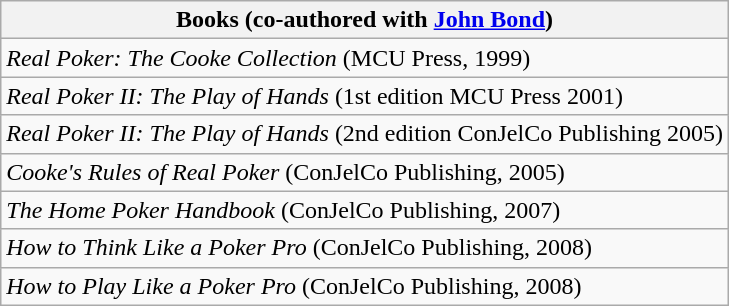<table class="wikitable">
<tr>
<th>Books (co-authored with <a href='#'>John Bond</a>)</th>
</tr>
<tr>
<td><em>Real Poker: The Cooke Collection</em> (MCU Press, 1999)</td>
</tr>
<tr>
<td><em>Real Poker II: The Play of Hands</em> (1st edition MCU Press 2001)</td>
</tr>
<tr>
<td><em>Real Poker II: The Play of Hands</em> (2nd edition ConJelCo Publishing 2005)</td>
</tr>
<tr>
<td><em>Cooke's Rules of Real Poker</em> (ConJelCo Publishing, 2005)</td>
</tr>
<tr>
<td><em>The Home Poker Handbook</em> (ConJelCo Publishing, 2007)</td>
</tr>
<tr>
<td><em>How to Think Like a Poker Pro</em> (ConJelCo Publishing, 2008)</td>
</tr>
<tr>
<td><em>How to Play Like a Poker Pro</em> (ConJelCo Publishing, 2008)</td>
</tr>
</table>
